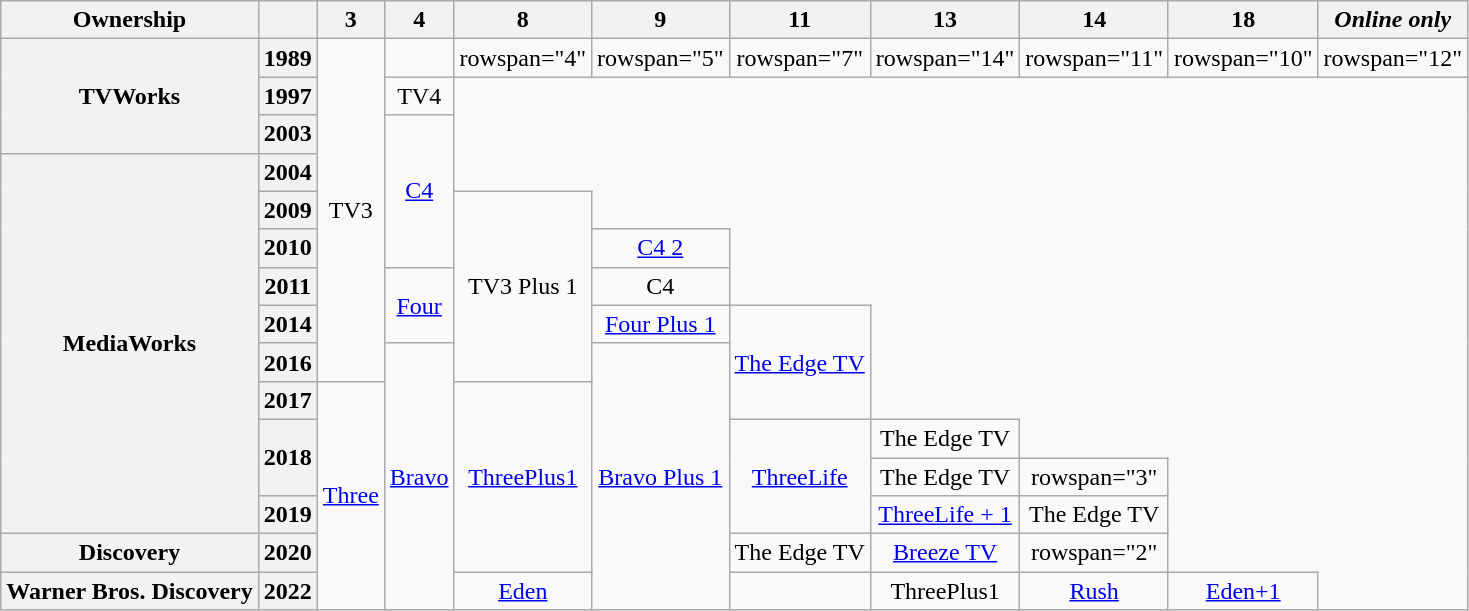<table class="wikitable" style="text-align:center;">
<tr>
<th>Ownership</th>
<th></th>
<th>3</th>
<th>4</th>
<th>8</th>
<th>9</th>
<th>11</th>
<th>13</th>
<th>14</th>
<th>18</th>
<th><em>Online only</em></th>
</tr>
<tr>
<th rowspan=3>TVWorks</th>
<th>1989</th>
<td rowspan="9">TV3</td>
<td></td>
<td>rowspan="4" </td>
<td>rowspan="5" </td>
<td>rowspan="7" </td>
<td>rowspan="14" </td>
<td>rowspan="11" </td>
<td>rowspan="10" </td>
<td>rowspan="12" </td>
</tr>
<tr>
<th>1997</th>
<td>TV4</td>
</tr>
<tr>
<th>2003</th>
<td rowspan="4"><a href='#'>C4</a></td>
</tr>
<tr>
<th rowspan="10">MediaWorks</th>
<th>2004</th>
</tr>
<tr>
<th>2009</th>
<td rowspan="5">TV3 Plus 1</td>
</tr>
<tr>
<th>2010</th>
<td><a href='#'>C4 2</a></td>
</tr>
<tr>
<th>2011</th>
<td rowspan="2"><a href='#'>Four</a></td>
<td>C4</td>
</tr>
<tr>
<th>2014</th>
<td><a href='#'>Four Plus 1</a></td>
<td rowspan="3"><a href='#'>The Edge TV</a></td>
</tr>
<tr>
<th>2016</th>
<td rowspan="20"><a href='#'>Bravo</a></td>
<td rowspan="20"><a href='#'>Bravo Plus 1</a></td>
</tr>
<tr>
<th>2017</th>
<td rowspan="20"><a href='#'>Three</a></td>
<td rowspan="5"><a href='#'>ThreePlus1</a></td>
</tr>
<tr>
<th rowspan="2">2018</th>
<td rowspan="3"><a href='#'>ThreeLife</a></td>
<td>The Edge TV</td>
</tr>
<tr>
<td>The Edge TV</td>
<td>rowspan="3" </td>
</tr>
<tr>
<th>2019</th>
<td><a href='#'>ThreeLife + 1</a></td>
<td>The Edge TV</td>
</tr>
<tr>
<th>Discovery</th>
<th>2020</th>
<td>The Edge TV</td>
<td><a href='#'>Breeze TV</a></td>
<td>rowspan="2" </td>
</tr>
<tr>
<th>Warner Bros. Discovery</th>
<th>2022</th>
<td><a href='#'>Eden</a></td>
<td></td>
<td>ThreePlus1</td>
<td><a href='#'>Rush</a></td>
<td><a href='#'>Eden+1</a></td>
</tr>
</table>
